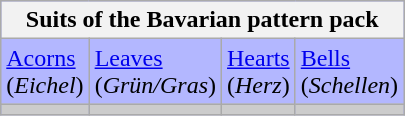<table class="wikitable" style ="background: #B3B7FF">
<tr>
<th colspan="4">Suits of the Bavarian pattern pack</th>
</tr>
<tr>
<td><a href='#'>Acorns</a><br>(<em>Eichel</em>)</td>
<td><a href='#'>Leaves</a><br>(<em>Grün/Gras</em>)</td>
<td><a href='#'>Hearts</a><br>(<em>Herz</em>)</td>
<td><a href='#'>Bells</a><br>(<em>Schellen</em>)</td>
</tr>
<tr style ="background: #cccccc">
<td></td>
<td></td>
<td></td>
<td></td>
</tr>
</table>
